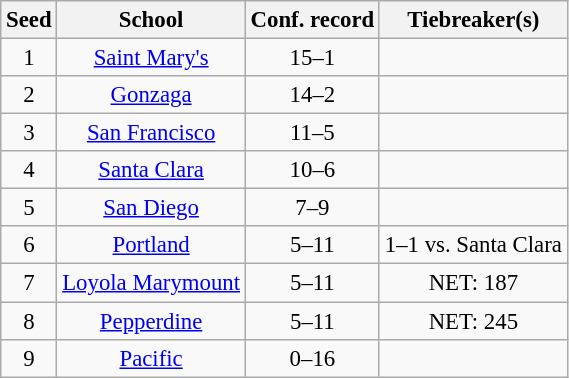<table class="wikitable" style="white-space:nowrap; font-size:95%;text-align:center">
<tr>
<th>Seed</th>
<th>School</th>
<th>Conf. record</th>
<th>Tiebreaker(s)</th>
</tr>
<tr>
<td>1</td>
<td><a href='#'> Saint Mary's</a></td>
<td>15–1</td>
<td></td>
</tr>
<tr>
<td>2</td>
<td><a href='#'>Gonzaga</a></td>
<td>14–2</td>
<td></td>
</tr>
<tr>
<td>3</td>
<td><a href='#'>San Francisco</a></td>
<td>11–5</td>
<td></td>
</tr>
<tr>
<td>4</td>
<td><a href='#'>Santa Clara</a></td>
<td>10–6</td>
<td></td>
</tr>
<tr>
<td>5</td>
<td><a href='#'>San Diego</a></td>
<td>7–9</td>
<td></td>
</tr>
<tr>
<td>6</td>
<td><a href='#'>Portland</a></td>
<td>5–11</td>
<td>1–1 vs. Santa Clara</td>
</tr>
<tr>
<td>7</td>
<td><a href='#'>Loyola Marymount</a></td>
<td>5–11</td>
<td>NET: 187</td>
</tr>
<tr>
<td>8</td>
<td><a href='#'>Pepperdine</a></td>
<td>5–11</td>
<td>NET: 245</td>
</tr>
<tr>
<td>9</td>
<td><a href='#'>Pacific</a></td>
<td>0–16</td>
<td></td>
</tr>
</table>
